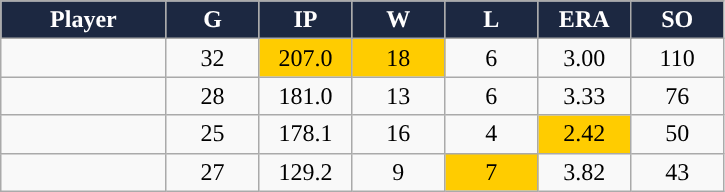<table class="wikitable sortable" style="text-align:center;">
<tr>
<th style="background:#1c2841;color:white;" width="16%">Player</th>
<th style="background:#1c2841;color:white;" width="9%">G</th>
<th style="background:#1c2841;color:white;" width="9%">IP</th>
<th style="background:#1c2841;color:white;" width="9%">W</th>
<th style="background:#1c2841;color:white;" width="9%">L</th>
<th style="background:#1c2841;color:white;" width="9%">ERA</th>
<th style="background:#1c2841;color:white;" width="9%">SO</th>
</tr>
<tr align="center">
<td></td>
<td>32</td>
<td style="background:#fc0;">207.0</td>
<td style="background:#fc0;">18</td>
<td>6</td>
<td>3.00</td>
<td>110</td>
</tr>
<tr align="center">
<td></td>
<td>28</td>
<td>181.0</td>
<td>13</td>
<td>6</td>
<td>3.33</td>
<td>76</td>
</tr>
<tr align="center">
<td></td>
<td>25</td>
<td>178.1</td>
<td>16</td>
<td>4</td>
<td style="background:#fc0;">2.42</td>
<td>50</td>
</tr>
<tr align="center">
<td></td>
<td>27</td>
<td>129.2</td>
<td>9</td>
<td style="background:#fc0;">7</td>
<td>3.82</td>
<td>43</td>
</tr>
</table>
